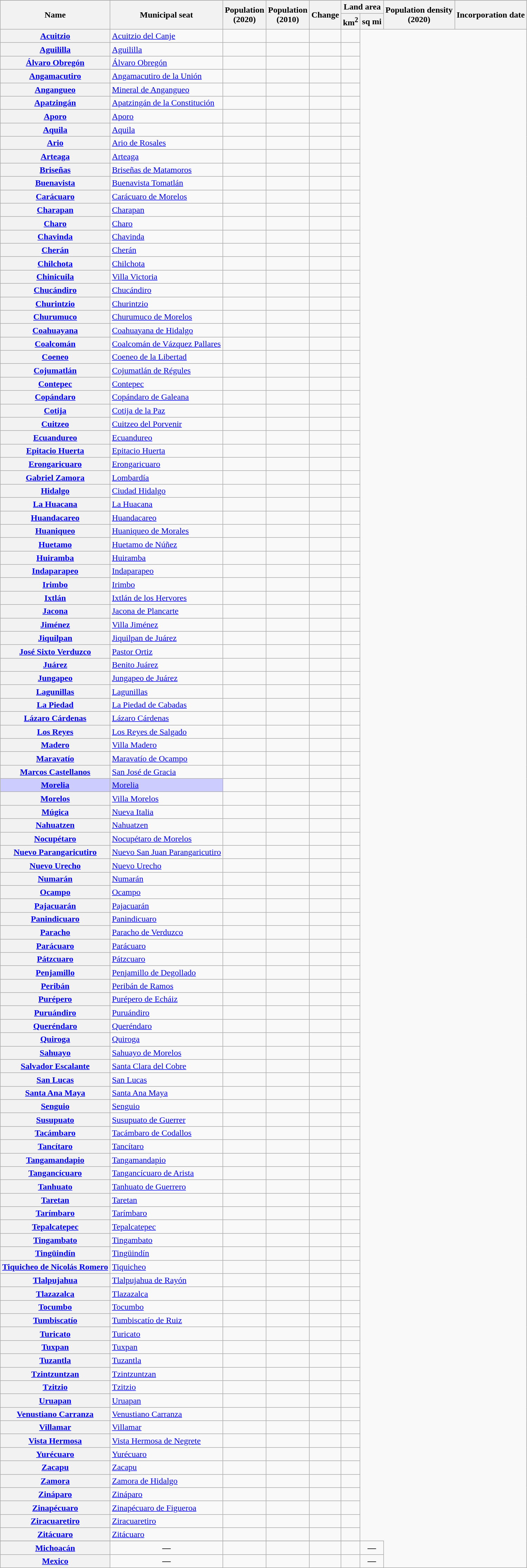<table class="wikitable sortable" style="text-align:right;">
<tr>
</tr>
<tr>
<th scope="col"  rowspan=2>Name</th>
<th scope="col"  rowspan=2>Municipal seat</th>
<th scope="col"  rowspan=2>Population<br>(2020)</th>
<th scope="col"  rowspan=2>Population<br>(2010)</th>
<th scope="col"  rowspan=2>Change</th>
<th scope="col" data-sort-type="number"  colspan=2>Land area</th>
<th scope="col" data-sort-type="number"  rowspan=2>Population density<br>(2020)</th>
<th scope="col"  rowspan=2>Incorporation date</th>
</tr>
<tr>
<th scope="col">km<sup>2</sup></th>
<th scope="col">sq mi</th>
</tr>
<tr>
<th scope="row" align="left"><a href='#'>Acuitzio</a></th>
<td align=left><a href='#'>Acuitzio del Canje</a></td>
<td></td>
<td></td>
<td></td>
<td></td>
</tr>
<tr>
<th scope="row" align="left"><a href='#'>Aguililla</a></th>
<td align=left><a href='#'>Aguililla</a></td>
<td></td>
<td></td>
<td></td>
<td></td>
</tr>
<tr>
<th scope="row" align="left"><a href='#'>Álvaro Obregón</a></th>
<td align=left><a href='#'>Álvaro Obregón</a></td>
<td></td>
<td></td>
<td></td>
<td></td>
</tr>
<tr>
<th scope="row" align="left"><a href='#'>Angamacutiro</a></th>
<td align=left><a href='#'>Angamacutiro de la Unión</a></td>
<td></td>
<td></td>
<td></td>
<td></td>
</tr>
<tr>
<th scope="row" align="left"><a href='#'>Angangueo</a></th>
<td align=left><a href='#'>Mineral de Angangueo</a></td>
<td></td>
<td></td>
<td></td>
<td></td>
</tr>
<tr>
<th scope="row" align="left"><a href='#'>Apatzingán</a></th>
<td align=left><a href='#'>Apatzingán de la Constitución</a></td>
<td></td>
<td></td>
<td></td>
<td></td>
</tr>
<tr>
<th scope="row" align="left"><a href='#'>Aporo</a></th>
<td align=left><a href='#'>Aporo</a></td>
<td></td>
<td></td>
<td></td>
<td></td>
</tr>
<tr>
<th scope="row" align="left"><a href='#'>Aquila</a></th>
<td align=left><a href='#'>Aquila</a></td>
<td></td>
<td></td>
<td></td>
<td></td>
</tr>
<tr>
<th scope="row" align="left"><a href='#'>Ario</a></th>
<td align=left><a href='#'>Ario de Rosales</a></td>
<td></td>
<td></td>
<td></td>
<td></td>
</tr>
<tr>
<th scope="row" align="left"><a href='#'>Arteaga</a></th>
<td align=left><a href='#'>Arteaga</a></td>
<td></td>
<td></td>
<td></td>
<td></td>
</tr>
<tr>
<th scope="row" align="left"><a href='#'>Briseñas</a></th>
<td align=left><a href='#'>Briseñas de Matamoros</a></td>
<td></td>
<td></td>
<td></td>
<td></td>
</tr>
<tr>
<th scope="row" align="left"><a href='#'>Buenavista</a></th>
<td align=left><a href='#'>Buenavista Tomatlán</a></td>
<td></td>
<td></td>
<td></td>
<td></td>
</tr>
<tr>
<th scope="row" align="left"><a href='#'>Carácuaro</a></th>
<td align=left><a href='#'>Carácuaro de Morelos</a></td>
<td></td>
<td></td>
<td></td>
<td></td>
</tr>
<tr>
<th scope="row" align="left"><a href='#'>Charapan</a></th>
<td align=left><a href='#'>Charapan</a></td>
<td></td>
<td></td>
<td></td>
<td></td>
</tr>
<tr>
<th scope="row" align="left"><a href='#'>Charo</a></th>
<td align=left><a href='#'>Charo</a></td>
<td></td>
<td></td>
<td></td>
<td></td>
</tr>
<tr>
<th scope="row" align="left"><a href='#'>Chavinda</a></th>
<td align=left><a href='#'>Chavinda</a></td>
<td></td>
<td></td>
<td></td>
<td></td>
</tr>
<tr>
<th scope="row" align="left"><a href='#'>Cherán</a></th>
<td align=left><a href='#'>Cherán</a></td>
<td></td>
<td></td>
<td></td>
<td></td>
</tr>
<tr>
<th scope="row" align="left"><a href='#'>Chilchota</a></th>
<td align=left><a href='#'>Chilchota</a></td>
<td></td>
<td></td>
<td></td>
<td></td>
</tr>
<tr>
<th scope="row" align="left"><a href='#'>Chinicuila</a></th>
<td align=left><a href='#'>Villa Victoria</a></td>
<td></td>
<td></td>
<td></td>
<td></td>
</tr>
<tr>
<th scope="row" align="left"><a href='#'>Chucándiro</a></th>
<td align=left><a href='#'>Chucándiro</a></td>
<td></td>
<td></td>
<td></td>
<td></td>
</tr>
<tr>
<th scope="row" align="left"><a href='#'>Churintzio</a></th>
<td align=left><a href='#'>Churintzio</a></td>
<td></td>
<td></td>
<td></td>
<td></td>
</tr>
<tr>
<th scope="row" align="left"><a href='#'>Churumuco</a></th>
<td align=left><a href='#'>Churumuco de Morelos</a></td>
<td></td>
<td></td>
<td></td>
<td></td>
</tr>
<tr>
<th scope="row" align="left"><a href='#'>Coahuayana</a></th>
<td align=left><a href='#'>Coahuayana de Hidalgo</a></td>
<td></td>
<td></td>
<td></td>
<td></td>
</tr>
<tr>
<th scope="row" align="left"><a href='#'>Coalcomán</a></th>
<td align=left><a href='#'>Coalcomán de Vázquez Pallares</a></td>
<td></td>
<td></td>
<td></td>
<td></td>
</tr>
<tr>
<th scope="row" align="left"><a href='#'>Coeneo</a></th>
<td align=left><a href='#'>Coeneo de la Libertad</a></td>
<td></td>
<td></td>
<td></td>
<td></td>
</tr>
<tr>
<th scope="row" align="left"><a href='#'>Cojumatlán</a></th>
<td align=left><a href='#'>Cojumatlán de Régules</a></td>
<td></td>
<td></td>
<td></td>
<td></td>
</tr>
<tr>
<th scope="row" align="left"><a href='#'>Contepec</a></th>
<td align=left><a href='#'>Contepec</a></td>
<td></td>
<td></td>
<td></td>
<td></td>
</tr>
<tr>
<th scope="row" align="left"><a href='#'>Copándaro</a></th>
<td align=left><a href='#'>Copándaro de Galeana</a></td>
<td></td>
<td></td>
<td></td>
<td></td>
</tr>
<tr>
<th scope="row" align="left"><a href='#'>Cotija</a></th>
<td align=left><a href='#'>Cotija de la Paz</a></td>
<td></td>
<td></td>
<td></td>
<td></td>
</tr>
<tr>
<th scope="row" align="left"><a href='#'>Cuitzeo</a></th>
<td align=left><a href='#'>Cuitzeo del Porvenir</a></td>
<td></td>
<td></td>
<td></td>
<td></td>
</tr>
<tr>
<th scope="row" align="left"><a href='#'>Ecuandureo</a></th>
<td align=left><a href='#'>Ecuandureo</a></td>
<td></td>
<td></td>
<td></td>
<td></td>
</tr>
<tr>
<th scope="row" align="left"><a href='#'>Epitacio Huerta</a></th>
<td align=left><a href='#'>Epitacio Huerta</a></td>
<td></td>
<td></td>
<td></td>
<td></td>
</tr>
<tr>
<th scope="row" align="left"><a href='#'>Erongaricuaro</a></th>
<td align=left><a href='#'>Erongaricuaro</a></td>
<td></td>
<td></td>
<td></td>
<td></td>
</tr>
<tr>
<th scope="row" align="left"><a href='#'>Gabriel Zamora</a></th>
<td align=left><a href='#'>Lombardía</a></td>
<td></td>
<td></td>
<td></td>
<td></td>
</tr>
<tr>
<th scope="row" align="left"><a href='#'>Hidalgo</a></th>
<td align=left><a href='#'>Ciudad Hidalgo</a></td>
<td></td>
<td></td>
<td></td>
<td></td>
</tr>
<tr>
<th scope="row" align="left"><a href='#'>La Huacana</a></th>
<td align=left><a href='#'>La Huacana</a></td>
<td></td>
<td></td>
<td></td>
<td></td>
</tr>
<tr>
<th scope="row" align="left"><a href='#'>Huandacareo</a></th>
<td align=left><a href='#'>Huandacareo</a></td>
<td></td>
<td></td>
<td></td>
<td></td>
</tr>
<tr>
<th scope="row" align="left"><a href='#'>Huaniqueo</a></th>
<td align=left><a href='#'>Huaniqueo de Morales</a></td>
<td></td>
<td></td>
<td></td>
<td></td>
</tr>
<tr>
<th scope="row" align="left"><a href='#'>Huetamo</a></th>
<td align=left><a href='#'>Huetamo de Núñez</a></td>
<td></td>
<td></td>
<td></td>
<td></td>
</tr>
<tr>
<th scope="row" align="left"><a href='#'>Huiramba</a></th>
<td align=left><a href='#'>Huiramba</a></td>
<td></td>
<td></td>
<td></td>
<td></td>
</tr>
<tr>
<th scope="row" align="left"><a href='#'>Indaparapeo</a></th>
<td align=left><a href='#'>Indaparapeo</a></td>
<td></td>
<td></td>
<td></td>
<td></td>
</tr>
<tr>
<th scope="row" align="left"><a href='#'>Irimbo</a></th>
<td align=left><a href='#'>Irimbo</a></td>
<td></td>
<td></td>
<td></td>
<td></td>
</tr>
<tr>
<th scope="row" align="left"><a href='#'>Ixtlán</a></th>
<td align=left><a href='#'>Ixtlán de los Hervores</a></td>
<td></td>
<td></td>
<td></td>
<td></td>
</tr>
<tr>
<th scope="row" align="left"><a href='#'>Jacona</a></th>
<td align=left><a href='#'>Jacona de Plancarte</a></td>
<td></td>
<td></td>
<td></td>
<td></td>
</tr>
<tr>
<th scope="row" align="left"><a href='#'>Jiménez</a></th>
<td align=left><a href='#'>Villa Jiménez</a></td>
<td></td>
<td></td>
<td></td>
<td></td>
</tr>
<tr>
<th scope="row" align="left"><a href='#'>Jiquilpan</a></th>
<td align=left><a href='#'>Jiquilpan de Juárez</a></td>
<td></td>
<td></td>
<td></td>
<td></td>
</tr>
<tr>
<th scope="row" align="left"><a href='#'>José Sixto Verduzco</a></th>
<td align=left><a href='#'>Pastor Ortiz</a></td>
<td></td>
<td></td>
<td></td>
<td></td>
</tr>
<tr>
<th scope="row" align="left"><a href='#'>Juárez</a></th>
<td align=left><a href='#'>Benito Juárez</a></td>
<td></td>
<td></td>
<td></td>
<td></td>
</tr>
<tr>
<th scope="row" align="left"><a href='#'>Jungapeo</a></th>
<td align=left><a href='#'>Jungapeo de Juárez</a></td>
<td></td>
<td></td>
<td></td>
<td></td>
</tr>
<tr>
<th scope="row" align="left"><a href='#'>Lagunillas</a></th>
<td align=left><a href='#'>Lagunillas</a></td>
<td></td>
<td></td>
<td></td>
<td></td>
</tr>
<tr>
<th scope="row" align="left"><a href='#'>La Piedad</a></th>
<td align=left><a href='#'>La Piedad de Cabadas</a></td>
<td></td>
<td></td>
<td></td>
<td></td>
</tr>
<tr>
<th scope="row" align="left"><a href='#'>Lázaro Cárdenas</a></th>
<td align=left><a href='#'>Lázaro Cárdenas</a></td>
<td></td>
<td></td>
<td></td>
<td></td>
</tr>
<tr>
<th scope="row" align="left"><a href='#'>Los Reyes</a></th>
<td align=left><a href='#'>Los Reyes de Salgado</a></td>
<td></td>
<td></td>
<td></td>
<td></td>
</tr>
<tr>
<th scope="row" align="left"><a href='#'>Madero</a></th>
<td align=left><a href='#'>Villa Madero</a></td>
<td></td>
<td></td>
<td></td>
<td></td>
</tr>
<tr>
<th scope="row" align="left"><a href='#'>Maravatío</a></th>
<td align=left><a href='#'>Maravatío de Ocampo</a></td>
<td></td>
<td></td>
<td></td>
<td></td>
</tr>
<tr>
<th scope="row" align="left"><a href='#'>Marcos Castellanos</a></th>
<td align=left><a href='#'>San José de Gracia</a></td>
<td></td>
<td></td>
<td></td>
<td></td>
</tr>
<tr>
<th scope="row" align="left" style="background:#CCF;"><a href='#'>Morelia</a></th>
<td align=left style="background:#CCF;"><a href='#'>Morelia</a></td>
<td></td>
<td></td>
<td></td>
<td></td>
</tr>
<tr>
<th scope="row" align="left"><a href='#'>Morelos</a></th>
<td align=left><a href='#'>Villa Morelos</a></td>
<td></td>
<td></td>
<td></td>
<td></td>
</tr>
<tr>
<th scope="row" align="left"><a href='#'>Múgica</a></th>
<td align=left><a href='#'>Nueva Italia</a></td>
<td></td>
<td></td>
<td></td>
<td></td>
</tr>
<tr>
<th scope="row" align="left"><a href='#'>Nahuatzen</a></th>
<td align=left><a href='#'>Nahuatzen</a></td>
<td></td>
<td></td>
<td></td>
<td></td>
</tr>
<tr>
<th scope="row" align="left"><a href='#'>Nocupétaro</a></th>
<td align=left><a href='#'>Nocupétaro de Morelos</a></td>
<td></td>
<td></td>
<td></td>
<td></td>
</tr>
<tr>
<th scope="row" align="left"><a href='#'>Nuevo Parangaricutiro</a></th>
<td align=left><a href='#'>Nuevo San Juan Parangaricutiro</a></td>
<td></td>
<td></td>
<td></td>
<td></td>
</tr>
<tr>
<th scope="row" align="left"><a href='#'>Nuevo Urecho</a></th>
<td align=left><a href='#'>Nuevo Urecho</a></td>
<td></td>
<td></td>
<td></td>
<td></td>
</tr>
<tr>
<th scope="row" align="left"><a href='#'>Numarán</a></th>
<td align=left><a href='#'>Numarán</a></td>
<td></td>
<td></td>
<td></td>
<td></td>
</tr>
<tr>
<th scope="row" align="left"><a href='#'>Ocampo</a></th>
<td align=left><a href='#'>Ocampo</a></td>
<td></td>
<td></td>
<td></td>
<td></td>
</tr>
<tr>
<th scope="row" align="left"><a href='#'>Pajacuarán</a></th>
<td align=left><a href='#'>Pajacuarán</a></td>
<td></td>
<td></td>
<td></td>
<td></td>
</tr>
<tr>
<th scope="row" align="left"><a href='#'>Panindicuaro</a></th>
<td align=left><a href='#'>Panindicuaro</a></td>
<td></td>
<td></td>
<td></td>
<td></td>
</tr>
<tr>
<th scope="row" align="left"><a href='#'>Paracho</a></th>
<td align=left><a href='#'>Paracho de Verduzco</a></td>
<td></td>
<td></td>
<td></td>
<td></td>
</tr>
<tr>
<th scope="row" align="left"><a href='#'>Parácuaro</a></th>
<td align=left><a href='#'>Parácuaro</a></td>
<td></td>
<td></td>
<td></td>
<td></td>
</tr>
<tr>
<th scope="row" align="left"><a href='#'>Pátzcuaro</a></th>
<td align=left><a href='#'>Pátzcuaro</a></td>
<td></td>
<td></td>
<td></td>
<td></td>
</tr>
<tr>
<th scope="row" align="left"><a href='#'>Penjamillo</a></th>
<td align=left><a href='#'>Penjamillo de Degollado</a></td>
<td></td>
<td></td>
<td></td>
<td></td>
</tr>
<tr>
<th scope="row" align="left"><a href='#'>Peribán</a></th>
<td align=left><a href='#'>Peribán de Ramos</a></td>
<td></td>
<td></td>
<td></td>
<td></td>
</tr>
<tr>
<th scope="row" align="left"><a href='#'>Purépero</a></th>
<td align=left><a href='#'>Purépero de Echáiz</a></td>
<td></td>
<td></td>
<td></td>
<td></td>
</tr>
<tr>
<th scope="row" align="left"><a href='#'>Puruándiro</a></th>
<td align=left><a href='#'>Puruándiro</a></td>
<td></td>
<td></td>
<td></td>
<td></td>
</tr>
<tr>
<th scope="row" align="left"><a href='#'>Queréndaro</a></th>
<td align=left><a href='#'>Queréndaro</a></td>
<td></td>
<td></td>
<td></td>
<td></td>
</tr>
<tr>
<th scope="row" align="left"><a href='#'>Quiroga</a></th>
<td align=left><a href='#'>Quiroga</a></td>
<td></td>
<td></td>
<td></td>
<td></td>
</tr>
<tr>
<th scope="row" align="left"><a href='#'>Sahuayo</a></th>
<td align=left><a href='#'>Sahuayo de Morelos</a></td>
<td></td>
<td></td>
<td></td>
<td></td>
</tr>
<tr>
<th scope="row" align="left"><a href='#'>Salvador Escalante</a></th>
<td align=left><a href='#'>Santa Clara del Cobre</a></td>
<td></td>
<td></td>
<td></td>
<td></td>
</tr>
<tr>
<th scope="row" align="left"><a href='#'>San Lucas</a></th>
<td align=left><a href='#'>San Lucas</a></td>
<td></td>
<td></td>
<td></td>
<td></td>
</tr>
<tr>
<th scope="row" align="left"><a href='#'>Santa Ana Maya</a></th>
<td align=left><a href='#'>Santa Ana Maya</a></td>
<td></td>
<td></td>
<td></td>
<td></td>
</tr>
<tr>
<th scope="row" align="left"><a href='#'>Senguio</a></th>
<td align=left><a href='#'>Senguio</a></td>
<td></td>
<td></td>
<td></td>
<td></td>
</tr>
<tr>
<th scope="row" align="left"><a href='#'>Susupuato</a></th>
<td align=left><a href='#'>Susupuato de Guerrer</a></td>
<td></td>
<td></td>
<td></td>
<td></td>
</tr>
<tr>
<th scope="row" align="left"><a href='#'>Tacámbaro</a></th>
<td align=left><a href='#'>Tacámbaro de Codallos</a></td>
<td></td>
<td></td>
<td></td>
<td></td>
</tr>
<tr>
<th scope="row" align="left"><a href='#'>Tancítaro</a></th>
<td align=left><a href='#'>Tancítaro</a></td>
<td></td>
<td></td>
<td></td>
<td></td>
</tr>
<tr>
<th scope="row" align="left"><a href='#'>Tangamandapio</a></th>
<td align=left><a href='#'>Tangamandapio</a></td>
<td></td>
<td></td>
<td></td>
<td></td>
</tr>
<tr>
<th scope="row" align="left"><a href='#'>Tangancícuaro</a></th>
<td align=left><a href='#'>Tangancícuaro de Arista</a></td>
<td></td>
<td></td>
<td></td>
<td></td>
</tr>
<tr>
<th scope="row" align="left"><a href='#'>Tanhuato</a></th>
<td align=left><a href='#'>Tanhuato de Guerrero</a></td>
<td></td>
<td></td>
<td></td>
<td></td>
</tr>
<tr>
<th scope="row" align="left"><a href='#'>Taretan</a></th>
<td align=left><a href='#'>Taretan</a></td>
<td></td>
<td></td>
<td></td>
<td></td>
</tr>
<tr>
<th scope="row" align="left"><a href='#'>Tarímbaro</a></th>
<td align=left><a href='#'>Tarímbaro</a></td>
<td></td>
<td></td>
<td></td>
<td></td>
</tr>
<tr>
<th scope="row" align="left"><a href='#'>Tepalcatepec</a></th>
<td align=left><a href='#'>Tepalcatepec</a></td>
<td></td>
<td></td>
<td></td>
<td></td>
</tr>
<tr>
<th scope="row" align="left"><a href='#'>Tingambato</a></th>
<td align=left><a href='#'>Tingambato</a></td>
<td></td>
<td></td>
<td></td>
<td></td>
</tr>
<tr>
<th scope="row" align="left"><a href='#'>Tingüindín</a></th>
<td align=left><a href='#'>Tingüindín</a></td>
<td></td>
<td></td>
<td></td>
<td></td>
</tr>
<tr>
<th scope="row" align="left"><a href='#'>Tiquicheo de Nicolás Romero</a></th>
<td align=left><a href='#'>Tiquicheo</a></td>
<td></td>
<td></td>
<td></td>
<td></td>
</tr>
<tr>
<th scope="row" align="left"><a href='#'>Tlalpujahua</a></th>
<td align=left><a href='#'>Tlalpujahua de Rayón</a></td>
<td></td>
<td></td>
<td></td>
<td></td>
</tr>
<tr>
<th scope="row" align="left"><a href='#'>Tlazazalca</a></th>
<td align=left><a href='#'>Tlazazalca</a></td>
<td></td>
<td></td>
<td></td>
<td></td>
</tr>
<tr>
<th scope="row" align="left"><a href='#'>Tocumbo</a></th>
<td align=left><a href='#'>Tocumbo</a></td>
<td></td>
<td></td>
<td></td>
<td></td>
</tr>
<tr>
<th scope="row" align="left"><a href='#'>Tumbiscatío</a></th>
<td align=left><a href='#'>Tumbiscatío de Ruiz</a></td>
<td></td>
<td></td>
<td></td>
<td></td>
</tr>
<tr>
<th scope="row" align="left"><a href='#'>Turicato</a></th>
<td align=left><a href='#'>Turicato</a></td>
<td></td>
<td></td>
<td></td>
<td></td>
</tr>
<tr>
<th scope="row" align="left"><a href='#'>Tuxpan</a></th>
<td align=left><a href='#'>Tuxpan</a></td>
<td></td>
<td></td>
<td></td>
<td></td>
</tr>
<tr>
<th scope="row" align="left"><a href='#'>Tuzantla</a></th>
<td align=left><a href='#'>Tuzantla</a></td>
<td></td>
<td></td>
<td></td>
<td></td>
</tr>
<tr>
<th scope="row" align="left"><a href='#'>Tzintzuntzan</a></th>
<td align=left><a href='#'>Tzintzuntzan</a></td>
<td></td>
<td></td>
<td></td>
<td></td>
</tr>
<tr>
<th scope="row" align="left"><a href='#'>Tzitzio</a></th>
<td align=left><a href='#'>Tzitzio</a></td>
<td></td>
<td></td>
<td></td>
<td></td>
</tr>
<tr>
<th scope="row" align="left"><a href='#'>Uruapan</a></th>
<td align=left><a href='#'>Uruapan</a></td>
<td></td>
<td></td>
<td></td>
<td></td>
</tr>
<tr>
<th scope="row" align="left"><a href='#'>Venustiano Carranza</a></th>
<td align=left><a href='#'>Venustiano Carranza</a></td>
<td></td>
<td></td>
<td></td>
<td></td>
</tr>
<tr>
<th scope="row" align="left"><a href='#'>Villamar</a></th>
<td align=left><a href='#'>Villamar</a></td>
<td></td>
<td></td>
<td></td>
<td></td>
</tr>
<tr>
<th scope="row" align="left"><a href='#'>Vista Hermosa</a></th>
<td align=left><a href='#'>Vista Hermosa de Negrete</a></td>
<td></td>
<td></td>
<td></td>
<td></td>
</tr>
<tr>
<th scope="row" align="left"><a href='#'>Yurécuaro</a></th>
<td align=left><a href='#'>Yurécuaro</a></td>
<td></td>
<td></td>
<td></td>
<td></td>
</tr>
<tr>
<th scope="row" align="left"><a href='#'>Zacapu</a></th>
<td align=left><a href='#'>Zacapu</a></td>
<td></td>
<td></td>
<td></td>
<td></td>
</tr>
<tr>
<th scope="row" align="left"><a href='#'>Zamora</a></th>
<td align=left><a href='#'>Zamora de Hidalgo</a></td>
<td></td>
<td></td>
<td></td>
<td></td>
</tr>
<tr>
<th scope="row" align="left"><a href='#'>Zináparo</a></th>
<td align=left><a href='#'>Zináparo</a></td>
<td></td>
<td></td>
<td></td>
<td></td>
</tr>
<tr>
<th scope="row" align="left"><a href='#'>Zinapécuaro</a></th>
<td align=left><a href='#'>Zinapécuaro de Figueroa</a></td>
<td></td>
<td></td>
<td></td>
<td></td>
</tr>
<tr>
<th scope="row" align="left"><a href='#'>Ziracuaretiro</a></th>
<td align=left><a href='#'>Ziracuaretiro</a></td>
<td></td>
<td></td>
<td></td>
<td></td>
</tr>
<tr>
<th scope="row" align="left"><a href='#'>Zitácuaro</a></th>
<td align=left><a href='#'>Zitácuaro</a></td>
<td></td>
<td></td>
<td></td>
<td></td>
</tr>
<tr>
</tr>
<tr class="sortbottom" style="text-align:center;" style="background: #f2f2f2;">
<th scope="row" align="left"><strong><a href='#'>Michoacán</a></strong></th>
<td><strong>—</strong></td>
<td></td>
<td><strong></strong></td>
<td><strong></strong></td>
<td align="right"><strong></strong></td>
<td><strong>—</strong></td>
</tr>
<tr class="sortbottom" style="text-align:center;" style="background: #f2f2f2;">
<th scope="row" align="left"><strong><a href='#'>Mexico</a></strong></th>
<td><strong>—</strong></td>
<td></td>
<td><strong></strong></td>
<td><strong></strong></td>
<td align="right"><strong></strong></td>
<td><strong>—</strong></td>
</tr>
</table>
